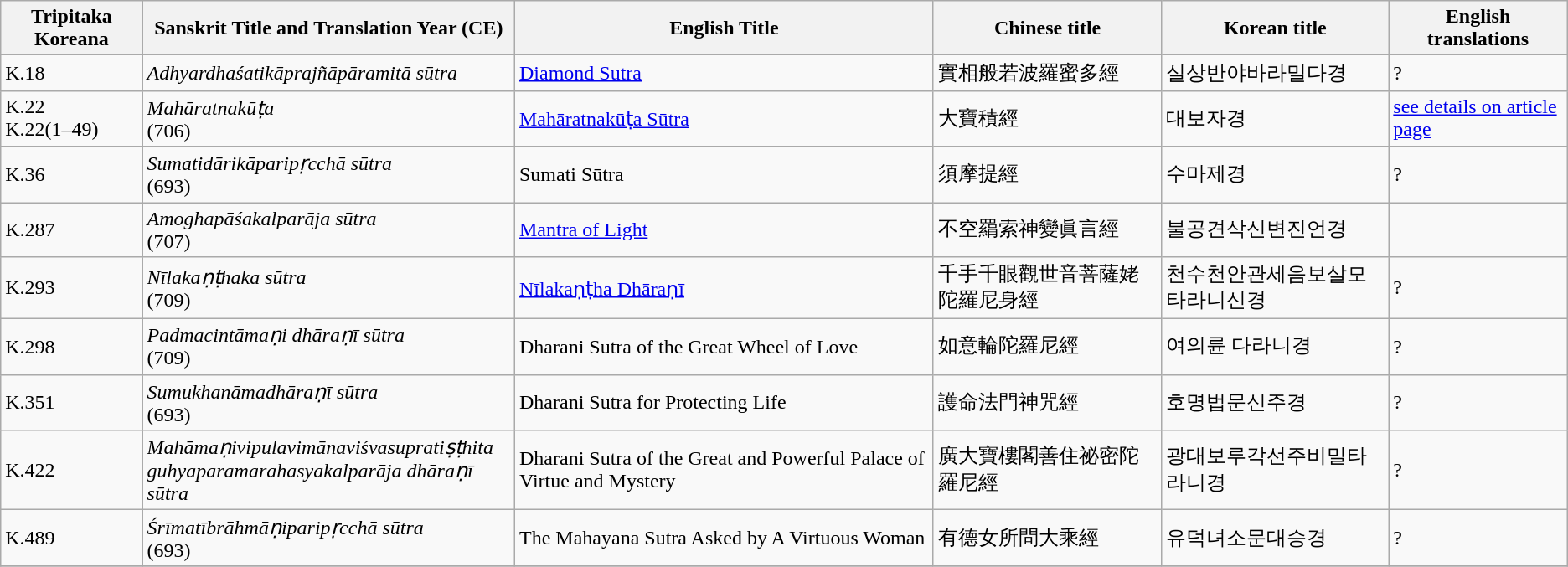<table class="wikitable">
<tr>
<th>Tripitaka Koreana<br></th>
<th>Sanskrit Title and Translation Year (CE)<br></th>
<th>English Title</th>
<th>Chinese title</th>
<th>Korean title</th>
<th>English translations<br></th>
</tr>
<tr>
<td>K.18</td>
<td><em>Adhyardhaśatikāprajñāpāramitā sūtra</em><br></td>
<td><a href='#'>Diamond Sutra</a></td>
<td>實相般若波羅蜜多經</td>
<td>실상반야바라밀다경</td>
<td style="text=align:center">?</td>
</tr>
<tr>
<td>K.22<br>K.22(1–49)</td>
<td style="text=align:center"><em>Mahāratnakūṭa</em><br>(706)</td>
<td style="text=align:center"><a href='#'>Mahāratnakūṭa Sūtra</a></td>
<td>大寶積經</td>
<td>대보자경</td>
<td style="text=align:center"><a href='#'>see details on article page</a></td>
</tr>
<tr>
<td>K.36</td>
<td style="text=align:center"><em>Sumatidārikāparipṛcchā sūtra</em><br>(693)</td>
<td style="text=align:center">Sumati Sūtra</td>
<td>須摩提經</td>
<td>수마제경</td>
<td style="text=align:center">?</td>
</tr>
<tr>
<td>K.287</td>
<td style="text=align:center"><em>Amoghapāśakalparāja sūtra</em><br>(707)</td>
<td><a href='#'>Mantra of Light</a></td>
<td>不空羂索神變眞言經</td>
<td>불공견삭신변진언경</td>
<td style="text=align:center"></td>
</tr>
<tr>
<td>K.293</td>
<td style="text=align:center"><em>Nīlakaṇṭhaka sūtra</em><br>(709)</td>
<td style="text=align:center"><a href='#'>Nīlakaṇṭha Dhāraṇī</a><br></td>
<td>千手千眼觀世音菩薩姥陀羅尼身經</td>
<td>천수천안관세음보살모타라니신경</td>
<td style="text=align:center">?</td>
</tr>
<tr>
<td>K.298</td>
<td style="text=align:center"><em>Padmacintāmaṇi dhāraṇī sūtra</em><br>(709)</td>
<td>Dharani Sutra of the Great Wheel of Love</td>
<td>如意輪陀羅尼經</td>
<td>여의륜 다라니경</td>
<td style="text=align:center">?</td>
</tr>
<tr>
<td>K.351</td>
<td style="text=align:center"><em>Sumukhanāmadhāraṇī sūtra</em><br>(693)</td>
<td>Dharani Sutra for Protecting Life</td>
<td>護命法門神咒經</td>
<td>호명법문신주경</td>
<td style="text=align:center">?</td>
</tr>
<tr>
<td>K.422</td>
<td><em>Mahāmaṇivipulavimānaviśvasupratiṣṭhita</em><br><em>guhyaparamarahasyakalparāja dhāraṇī sūtra</em> </td>
<td>Dharani Sutra of the Great and Powerful Palace of Virtue and Mystery</td>
<td>廣大寶樓閣善住祕密陀羅尼經</td>
<td>광대보루각선주비밀타라니경</td>
<td style="text=align:center">?</td>
</tr>
<tr>
<td>K.489</td>
<td style="text=align:center"><em>Śrīmatībrāhmāṇiparipṛcchā sūtra</em><br>(693)</td>
<td>The Mahayana Sutra Asked by A Virtuous Woman</td>
<td>有德女所問大乘經</td>
<td>유덕녀소문대승경</td>
<td style="text=align:center">?</td>
</tr>
<tr>
</tr>
</table>
